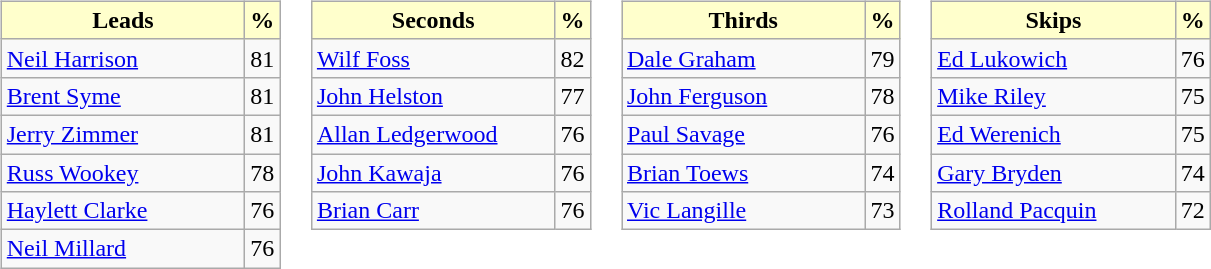<table>
<tr>
<td valign=top><br><table class="wikitable">
<tr>
<th style="background: #ffffcc; width:155px;">Leads</th>
<th style="background: #ffffcc;">%</th>
</tr>
<tr>
<td> <a href='#'>Neil Harrison</a></td>
<td>81</td>
</tr>
<tr>
<td> <a href='#'>Brent Syme</a></td>
<td>81</td>
</tr>
<tr>
<td> <a href='#'>Jerry Zimmer</a></td>
<td>81</td>
</tr>
<tr>
<td> <a href='#'>Russ Wookey</a></td>
<td>78</td>
</tr>
<tr>
<td> <a href='#'>Haylett Clarke</a></td>
<td>76</td>
</tr>
<tr>
<td> <a href='#'>Neil Millard</a></td>
<td>76</td>
</tr>
</table>
</td>
<td valign=top><br><table class="wikitable">
<tr>
<th style="background: #ffffcc; width:155px;">Seconds</th>
<th style="background: #ffffcc;">%</th>
</tr>
<tr>
<td> <a href='#'>Wilf Foss</a></td>
<td>82</td>
</tr>
<tr>
<td> <a href='#'>John Helston</a></td>
<td>77</td>
</tr>
<tr>
<td> <a href='#'>Allan Ledgerwood</a></td>
<td>76</td>
</tr>
<tr>
<td> <a href='#'>John Kawaja</a></td>
<td>76</td>
</tr>
<tr>
<td> <a href='#'>Brian Carr</a></td>
<td>76</td>
</tr>
</table>
</td>
<td valign=top><br><table class="wikitable">
<tr>
<th style="background: #ffffcc; width:155px;">Thirds</th>
<th style="background: #ffffcc;">%</th>
</tr>
<tr>
<td> <a href='#'>Dale Graham</a></td>
<td>79</td>
</tr>
<tr>
<td> <a href='#'>John Ferguson</a></td>
<td>78</td>
</tr>
<tr>
<td> <a href='#'>Paul Savage</a></td>
<td>76</td>
</tr>
<tr>
<td> <a href='#'>Brian Toews</a></td>
<td>74</td>
</tr>
<tr>
<td> <a href='#'>Vic Langille</a></td>
<td>73</td>
</tr>
</table>
</td>
<td valign=top><br><table class="wikitable">
<tr>
<th style="background: #ffffcc; width:155px;">Skips</th>
<th style="background: #ffffcc;">%</th>
</tr>
<tr>
<td> <a href='#'>Ed Lukowich</a></td>
<td>76</td>
</tr>
<tr>
<td> <a href='#'>Mike Riley</a></td>
<td>75</td>
</tr>
<tr>
<td> <a href='#'>Ed Werenich</a></td>
<td>75</td>
</tr>
<tr>
<td> <a href='#'>Gary Bryden</a></td>
<td>74</td>
</tr>
<tr>
<td> <a href='#'>Rolland Pacquin</a></td>
<td>72</td>
</tr>
</table>
</td>
</tr>
</table>
